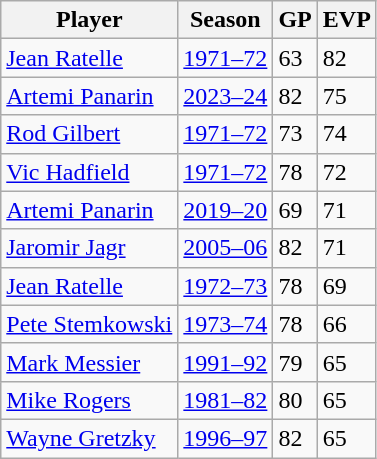<table class="wikitable">
<tr>
<th>Player</th>
<th>Season</th>
<th>GP</th>
<th>EVP</th>
</tr>
<tr>
<td><a href='#'>Jean Ratelle</a></td>
<td><a href='#'>1971–72</a></td>
<td>63</td>
<td>82</td>
</tr>
<tr>
<td><a href='#'>Artemi Panarin</a></td>
<td><a href='#'>2023–24</a></td>
<td>82</td>
<td>75</td>
</tr>
<tr>
<td><a href='#'>Rod Gilbert</a></td>
<td><a href='#'>1971–72</a></td>
<td>73</td>
<td>74</td>
</tr>
<tr>
<td><a href='#'>Vic Hadfield</a></td>
<td><a href='#'>1971–72</a></td>
<td>78</td>
<td>72</td>
</tr>
<tr>
<td><a href='#'>Artemi Panarin</a></td>
<td><a href='#'>2019–20</a></td>
<td>69</td>
<td>71</td>
</tr>
<tr>
<td><a href='#'>Jaromir Jagr</a></td>
<td><a href='#'>2005–06</a></td>
<td>82</td>
<td>71</td>
</tr>
<tr>
<td><a href='#'>Jean Ratelle</a></td>
<td><a href='#'>1972–73</a></td>
<td>78</td>
<td>69</td>
</tr>
<tr>
<td><a href='#'>Pete Stemkowski</a></td>
<td><a href='#'>1973–74</a></td>
<td>78</td>
<td>66</td>
</tr>
<tr>
<td><a href='#'>Mark Messier</a></td>
<td><a href='#'>1991–92</a></td>
<td>79</td>
<td>65</td>
</tr>
<tr>
<td><a href='#'>Mike Rogers</a></td>
<td><a href='#'>1981–82</a></td>
<td>80</td>
<td>65</td>
</tr>
<tr>
<td><a href='#'>Wayne Gretzky</a></td>
<td><a href='#'>1996–97</a></td>
<td>82</td>
<td>65</td>
</tr>
</table>
